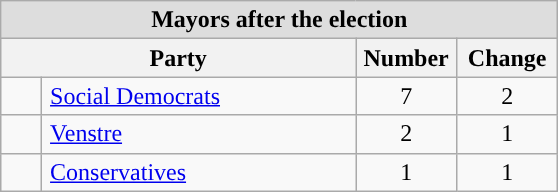<table class="wikitable" style="">
<tr>
<td colspan="4" style="background:#dddddd; text-align:center;"><strong>Mayors after the election</strong></td>
</tr>
<tr>
<th colspan="2">Party</th>
<th style="width:60px;">Number</th>
<th style="width:60px;">Change</th>
</tr>
<tr>
<td style="background:"></td>
<td style="padding-left:5px;"><a href='#'>Social Democrats</a></td>
<td style="text-align:center;">7</td>
<td style="text-align:center;"> 2</td>
</tr>
<tr>
<td style="width:20px; background:"></td>
<td style="width:200px; padding-left:5px;"><a href='#'>Venstre</a></td>
<td style="text-align:center;">2</td>
<td style="text-align:center;"> 1</td>
</tr>
<tr>
<td style="background:"></td>
<td style="padding-left:5px;"><a href='#'>Conservatives</a></td>
<td style="text-align:center;">1</td>
<td style="text-align:center;"> 1</td>
</tr>
</table>
